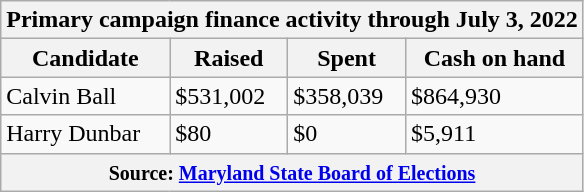<table class="wikitable sortable">
<tr>
<th colspan="4">Primary campaign finance activity through July 3, 2022</th>
</tr>
<tr>
<th>Candidate</th>
<th>Raised</th>
<th>Spent</th>
<th>Cash on hand</th>
</tr>
<tr>
<td data-sort-value="Ball, Calvin">Calvin Ball</td>
<td>$531,002</td>
<td>$358,039</td>
<td>$864,930</td>
</tr>
<tr>
<td data-sort-value="Dunbar, Harry">Harry Dunbar</td>
<td>$80</td>
<td>$0</td>
<td>$5,911</td>
</tr>
<tr>
<th colspan="4"><small>Source: <a href='#'>Maryland State Board of Elections</a></small></th>
</tr>
</table>
